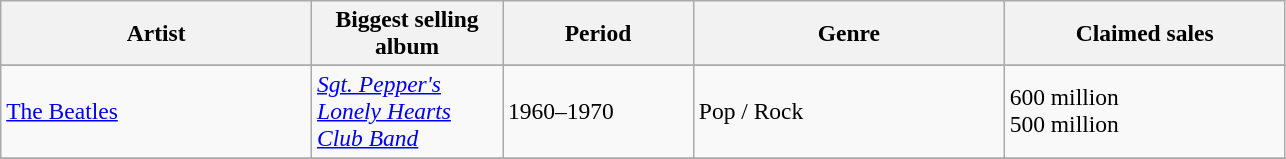<table class="wikitable sortable" style="font-size:98%;">
<tr>
<th width="200">Artist</th>
<th width="120">Biggest selling album</th>
<th width="120">Period</th>
<th width="200">Genre</th>
<th width="180">Claimed sales</th>
</tr>
<tr |-|-|-|-|-|-|-|-|-|-|-|-|-|-|-|-|-|->
</tr>
<tr |-|-|-|-|-|-|-|-|-|-|-|-|-|-|-|-|-|->
</tr>
<tr |-|-|-|-|-|-|-|-|-|-|-|-|-|-|-|-|-|->
</tr>
<tr |-|-|-|-|-|-|-|-|-|-|-|-|-|-|-|-|-|->
</tr>
<tr |-|-|-|-|-|-|-|-|-|-|-|-|-|-|-|-|-|->
</tr>
<tr |-|-|-|-|-|-|-|-|-|-|-|-|-|-|-|-|-|->
</tr>
<tr |-|-|-|-|-|-|-|-|-|-|-|-|-|-|-|-|-|->
</tr>
<tr |-|-|-|-|-|-|-|-|-|-|-|-|-|-|-|-|-|->
</tr>
<tr |-|-|-|-|-|-|-|-|-|-|-|-|-|-|-|-|-|->
</tr>
<tr |-|-|-|-|-|-|-|-|-|-|-|-|-|-|-|-|-|->
</tr>
<tr |-|-|-|-|-|-|-|-|-|-|-|-|-|-|-|-|-|->
</tr>
<tr |-|-|-|-|-|-|-|-|-|-|-|-|-|-|-|-|-|->
</tr>
<tr |-|-|-|-|-|-|-|-|-|-|-|-|-|-|-|-|-|->
<td><a href='#'>The Beatles</a></td>
<td><em><a href='#'>Sgt. Pepper's Lonely Hearts Club Band</a></em></td>
<td>1960–1970</td>
<td>Pop / Rock</td>
<td>600 million<br>500 million</td>
</tr>
<tr |-|-|-|-|-|-|-|-|-|-|-|-|-|-|-|-|-|->
</tr>
<tr |-|-|-|-|-|-|-|-|-|-|-|-|-|-|-|-|-|->
</tr>
<tr |-|-|-|-|-|-|-|-|-|-|-|-|-|-|-|-|-|->
</tr>
<tr |-|-|-|-|-|-|-|-|-|-|-|-|-|-|-|-|-|->
</tr>
<tr |-|-|-|-|-|-|-|-|-|-|-|-|-|-|-|-|-|->
</tr>
<tr |-|-|-|-|-|-|-|-|-|-|-|-|-|-|-|-|-|->
</tr>
<tr |-|-|-|-|-|-|-|-|-|-|-|-|-|-|-|-|-|->
</tr>
<tr |-|-|-|-|-|-|-|-|-|-|-|-|-|-|-|-|-|->
</tr>
<tr |-|-|-|-|-|-|-|-|-|-|-|-|-|-|-|-|-|->
</tr>
<tr |-|-|-|-|-|-|-|-|-|-|-|-|-|-|-|-|-|->
</tr>
<tr |-|-|-|-|-|-|-|-|-|-|-|-|-|-|-|-|-|->
</tr>
</table>
